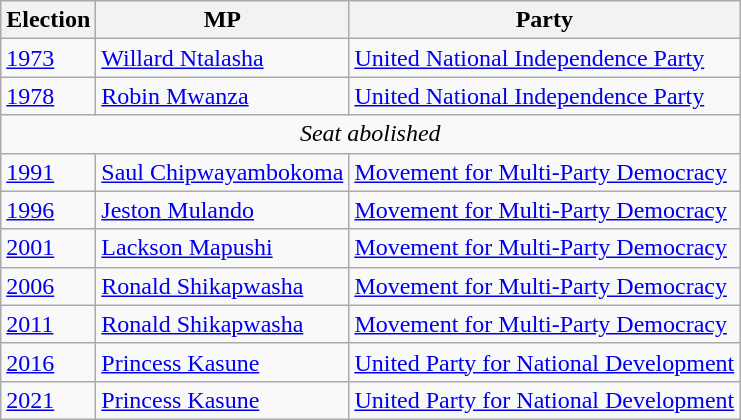<table class=wikitable>
<tr>
<th>Election</th>
<th>MP</th>
<th>Party</th>
</tr>
<tr>
<td><a href='#'>1973</a></td>
<td><a href='#'>Willard Ntalasha</a></td>
<td><a href='#'>United National Independence Party</a></td>
</tr>
<tr>
<td><a href='#'>1978</a></td>
<td><a href='#'>Robin Mwanza</a></td>
<td><a href='#'>United National Independence Party</a></td>
</tr>
<tr>
<td colspan=3 align=center><em>Seat abolished</em></td>
</tr>
<tr>
<td><a href='#'>1991</a></td>
<td><a href='#'>Saul Chipwayambokoma</a></td>
<td><a href='#'>Movement for Multi-Party Democracy</a></td>
</tr>
<tr>
<td><a href='#'>1996</a></td>
<td><a href='#'>Jeston Mulando</a></td>
<td><a href='#'>Movement for Multi-Party Democracy</a></td>
</tr>
<tr>
<td><a href='#'>2001</a></td>
<td><a href='#'>Lackson Mapushi</a></td>
<td><a href='#'>Movement for Multi-Party Democracy</a></td>
</tr>
<tr>
<td><a href='#'>2006</a></td>
<td><a href='#'>Ronald Shikapwasha</a></td>
<td><a href='#'>Movement for Multi-Party Democracy</a></td>
</tr>
<tr>
<td><a href='#'>2011</a></td>
<td><a href='#'>Ronald Shikapwasha</a></td>
<td><a href='#'>Movement for Multi-Party Democracy</a></td>
</tr>
<tr>
<td><a href='#'>2016</a></td>
<td><a href='#'>Princess Kasune</a></td>
<td><a href='#'>United Party for National Development</a></td>
</tr>
<tr>
<td><a href='#'>2021</a></td>
<td><a href='#'>Princess Kasune</a></td>
<td><a href='#'>United Party for National Development</a></td>
</tr>
</table>
